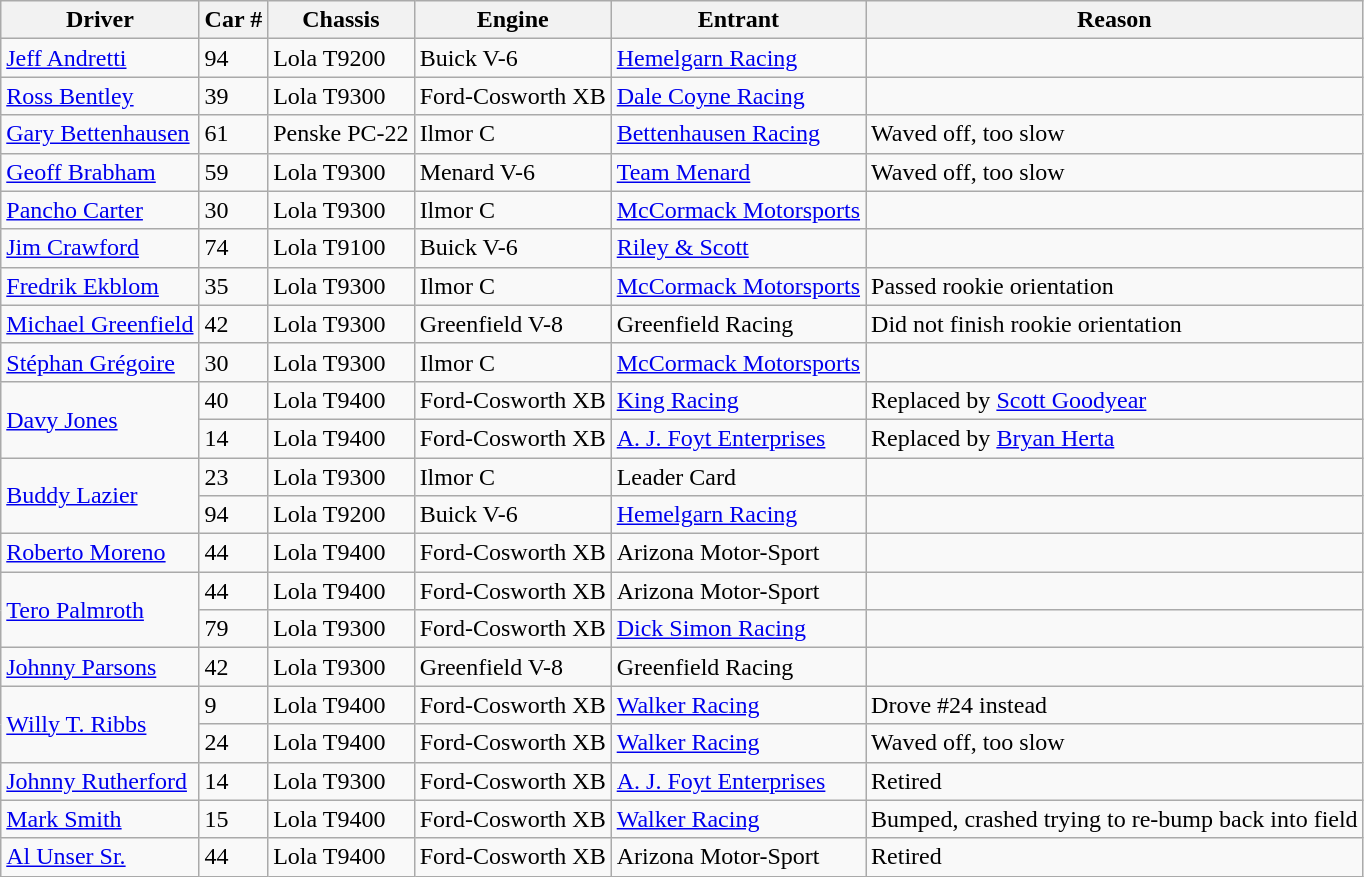<table class="wikitable">
<tr>
<th>Driver</th>
<th>Car #</th>
<th>Chassis</th>
<th>Engine</th>
<th>Entrant</th>
<th>Reason</th>
</tr>
<tr>
<td> <a href='#'>Jeff Andretti</a></td>
<td>94</td>
<td>Lola T9200</td>
<td>Buick V-6</td>
<td><a href='#'>Hemelgarn Racing</a></td>
<td></td>
</tr>
<tr>
<td> <a href='#'>Ross Bentley</a> <strong></strong></td>
<td>39</td>
<td>Lola T9300</td>
<td>Ford-Cosworth XB</td>
<td><a href='#'>Dale Coyne Racing</a></td>
<td></td>
</tr>
<tr>
<td> <a href='#'>Gary Bettenhausen</a></td>
<td>61</td>
<td>Penske PC-22</td>
<td>Ilmor C</td>
<td><a href='#'>Bettenhausen Racing</a></td>
<td>Waved off, too slow</td>
</tr>
<tr>
<td> <a href='#'>Geoff Brabham</a></td>
<td>59</td>
<td>Lola T9300</td>
<td>Menard V-6</td>
<td><a href='#'>Team Menard</a></td>
<td>Waved off, too slow</td>
</tr>
<tr>
<td> <a href='#'>Pancho Carter</a></td>
<td>30</td>
<td>Lola T9300</td>
<td>Ilmor C</td>
<td><a href='#'>McCormack Motorsports</a></td>
<td></td>
</tr>
<tr>
<td> <a href='#'>Jim Crawford</a></td>
<td>74</td>
<td>Lola T9100</td>
<td>Buick V-6</td>
<td><a href='#'>Riley & Scott</a></td>
<td></td>
</tr>
<tr>
<td> <a href='#'>Fredrik Ekblom</a> <strong></strong></td>
<td>35</td>
<td>Lola T9300</td>
<td>Ilmor C</td>
<td><a href='#'>McCormack Motorsports</a></td>
<td>Passed rookie orientation</td>
</tr>
<tr>
<td> <a href='#'>Michael Greenfield</a> <strong></strong></td>
<td>42</td>
<td>Lola T9300</td>
<td>Greenfield V-8</td>
<td>Greenfield Racing</td>
<td>Did not finish rookie orientation</td>
</tr>
<tr>
<td> <a href='#'>Stéphan Grégoire</a></td>
<td>30</td>
<td>Lola T9300</td>
<td>Ilmor C</td>
<td><a href='#'>McCormack Motorsports</a></td>
<td></td>
</tr>
<tr>
<td rowspan=2 vertalign="center"> <a href='#'>Davy Jones</a></td>
<td>40</td>
<td>Lola T9400</td>
<td>Ford-Cosworth XB</td>
<td><a href='#'>King Racing</a></td>
<td>Replaced by <a href='#'>Scott Goodyear</a></td>
</tr>
<tr>
<td>14</td>
<td>Lola T9400</td>
<td>Ford-Cosworth XB</td>
<td><a href='#'>A. J. Foyt Enterprises</a></td>
<td>Replaced by <a href='#'>Bryan Herta</a></td>
</tr>
<tr>
<td rowspan=2 vertalign="center"> <a href='#'>Buddy Lazier</a></td>
<td>23</td>
<td>Lola T9300</td>
<td>Ilmor C</td>
<td>Leader Card</td>
<td></td>
</tr>
<tr>
<td>94</td>
<td>Lola T9200</td>
<td>Buick V-6</td>
<td><a href='#'>Hemelgarn Racing</a></td>
<td></td>
</tr>
<tr>
<td> <a href='#'>Roberto Moreno</a></td>
<td>44</td>
<td>Lola T9400</td>
<td>Ford-Cosworth XB</td>
<td>Arizona Motor-Sport</td>
<td></td>
</tr>
<tr>
<td rowspan=2 vertalign="center"> <a href='#'>Tero Palmroth</a></td>
<td>44</td>
<td>Lola T9400</td>
<td>Ford-Cosworth XB</td>
<td>Arizona Motor-Sport</td>
<td></td>
</tr>
<tr>
<td>79</td>
<td>Lola T9300</td>
<td>Ford-Cosworth XB</td>
<td><a href='#'>Dick Simon Racing</a></td>
<td></td>
</tr>
<tr>
<td> <a href='#'>Johnny Parsons</a></td>
<td>42</td>
<td>Lola T9300</td>
<td>Greenfield V-8</td>
<td>Greenfield Racing</td>
<td></td>
</tr>
<tr>
<td rowspan=2 vertalign="center"> <a href='#'>Willy T. Ribbs</a></td>
<td>9</td>
<td>Lola T9400</td>
<td>Ford-Cosworth XB</td>
<td><a href='#'>Walker Racing</a></td>
<td>Drove #24 instead</td>
</tr>
<tr>
<td>24</td>
<td>Lola T9400</td>
<td>Ford-Cosworth XB</td>
<td><a href='#'>Walker Racing</a></td>
<td>Waved off, too slow</td>
</tr>
<tr>
<td> <a href='#'>Johnny Rutherford</a> <strong></strong></td>
<td>14</td>
<td>Lola T9300</td>
<td>Ford-Cosworth XB</td>
<td><a href='#'>A. J. Foyt Enterprises</a></td>
<td>Retired</td>
</tr>
<tr>
<td> <a href='#'>Mark Smith</a> <strong></strong></td>
<td>15</td>
<td>Lola T9400</td>
<td>Ford-Cosworth XB</td>
<td><a href='#'>Walker Racing</a></td>
<td>Bumped, crashed trying to re-bump back into field</td>
</tr>
<tr>
<td> <a href='#'>Al Unser Sr.</a> <strong></strong></td>
<td>44</td>
<td>Lola T9400</td>
<td>Ford-Cosworth XB</td>
<td>Arizona Motor-Sport</td>
<td>Retired</td>
</tr>
</table>
